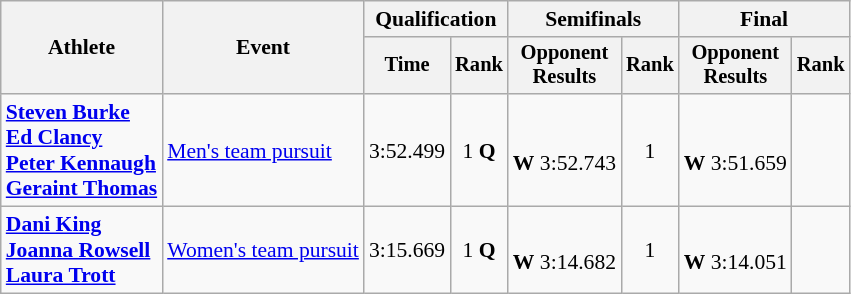<table class="wikitable" style="font-size:90%;">
<tr>
<th rowspan=2>Athlete</th>
<th rowspan=2>Event</th>
<th colspan=2>Qualification</th>
<th colspan=2>Semifinals</th>
<th colspan=2>Final</th>
</tr>
<tr style="font-size:95%">
<th>Time</th>
<th>Rank</th>
<th>Opponent<br>Results</th>
<th>Rank</th>
<th>Opponent<br>Results</th>
<th>Rank</th>
</tr>
<tr align=center>
<td align=left><strong><a href='#'>Steven Burke</a><br><a href='#'>Ed Clancy</a><br><a href='#'>Peter Kennaugh</a><br><a href='#'>Geraint Thomas</a></strong></td>
<td align=left><a href='#'>Men's team pursuit</a></td>
<td>3:52.499 </td>
<td>1 <strong>Q</strong></td>
<td><br><strong>W</strong> 3:52.743</td>
<td>1</td>
<td><br><strong>W</strong> 3:51.659 </td>
<td></td>
</tr>
<tr align=center>
<td align=left><strong><a href='#'>Dani King</a></strong><br><strong><a href='#'>Joanna Rowsell</a></strong><br><strong><a href='#'>Laura Trott</a></strong></td>
<td align=left><a href='#'>Women's team pursuit</a></td>
<td>3:15.669 </td>
<td>1 <strong>Q</strong></td>
<td><br><strong>W</strong> 3:14.682 </td>
<td>1</td>
<td><br><strong>W</strong> 3:14.051 </td>
<td></td>
</tr>
</table>
